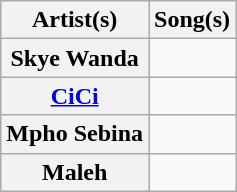<table class="wikitable plainrowheaders">
<tr>
<th scope="col">Artist(s)</th>
<th scope="col">Song(s)</th>
</tr>
<tr>
<th scope="row">Skye Wanda</th>
<td></td>
</tr>
<tr>
<th scope="row"><a href='#'>CiCi</a></th>
<td></td>
</tr>
<tr>
<th scope="row">Mpho Sebina</th>
<td></td>
</tr>
<tr>
<th scope="row">Maleh</th>
<td></td>
</tr>
</table>
